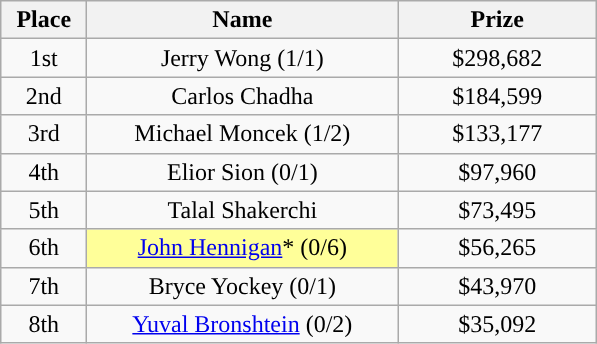<table class="wikitable">
<tr>
<th width="50">Place</th>
<th width="200">Name</th>
<th width="125">Prize</th>
</tr>
<tr>
<td align = "center">1st</td>
<td align = "center"> Jerry Wong (1/1)</td>
<td align = "center">$298,682</td>
</tr>
<tr>
<td align = "center">2nd</td>
<td align = "center"> Carlos Chadha</td>
<td align = "center">$184,599</td>
</tr>
<tr>
<td align = "center">3rd</td>
<td align = "center"> Michael Moncek (1/2)</td>
<td align = "center">$133,177</td>
</tr>
<tr>
<td align = "center">4th</td>
<td align = "center"> Elior Sion (0/1)</td>
<td align = "center">$97,960</td>
</tr>
<tr>
<td align = "center">5th</td>
<td align = "center"> Talal Shakerchi</td>
<td align = "center">$73,495</td>
</tr>
<tr>
<td align = "center">6th</td>
<td align="center" style="background-color:#FFFF99;"> <a href='#'>John Hennigan</a>* (0/6)</td>
<td align = "center">$56,265</td>
</tr>
<tr>
<td align = "center">7th</td>
<td align = "center"> Bryce Yockey (0/1)</td>
<td align = "center">$43,970</td>
</tr>
<tr>
<td align = "center">8th</td>
<td align = "center"> <a href='#'>Yuval Bronshtein</a> (0/2)</td>
<td align = "center">$35,092</td>
</tr>
</table>
